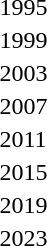<table>
<tr>
<td>1995<br></td>
<td></td>
<td></td>
<td></td>
</tr>
<tr>
<td>1999<br></td>
<td></td>
<td></td>
<td></td>
</tr>
<tr>
<td>2003<br></td>
<td></td>
<td></td>
<td></td>
</tr>
<tr>
<td>2007<br></td>
<td></td>
<td></td>
<td></td>
</tr>
<tr>
<td>2011<br></td>
<td></td>
<td></td>
<td></td>
</tr>
<tr>
<td>2015<br></td>
<td></td>
<td></td>
<td></td>
</tr>
<tr>
<td>2019<br></td>
<td></td>
<td></td>
<td></td>
</tr>
<tr>
<td>2023<br></td>
<td></td>
<td></td>
<td></td>
</tr>
</table>
